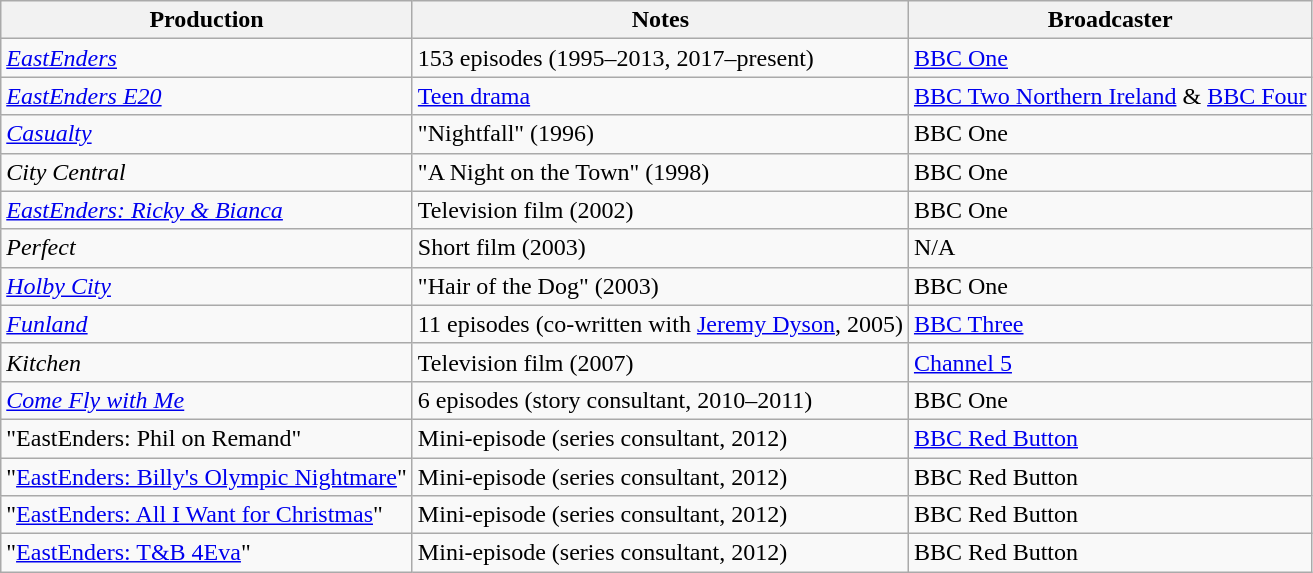<table class="wikitable">
<tr>
<th>Production</th>
<th>Notes</th>
<th>Broadcaster</th>
</tr>
<tr>
<td><em><a href='#'>EastEnders</a></em></td>
<td>153 episodes (1995–2013, 2017–present)</td>
<td><a href='#'>BBC One</a></td>
</tr>
<tr>
<td><em><a href='#'>EastEnders E20</a></em></td>
<td><a href='#'>Teen drama</a></td>
<td><a href='#'>BBC Two Northern Ireland</a> & <a href='#'>BBC Four</a></td>
</tr>
<tr>
<td><em><a href='#'>Casualty</a></em></td>
<td>"Nightfall" (1996)</td>
<td>BBC One</td>
</tr>
<tr>
<td><em>City Central</em></td>
<td>"A Night on the Town" (1998)</td>
<td>BBC One</td>
</tr>
<tr>
<td><em><a href='#'>EastEnders: Ricky & Bianca</a></em></td>
<td>Television film (2002)</td>
<td>BBC One</td>
</tr>
<tr>
<td><em>Perfect</em></td>
<td>Short film (2003)</td>
<td>N/A</td>
</tr>
<tr>
<td><em><a href='#'>Holby City</a></em></td>
<td>"Hair of the Dog" (2003)</td>
<td>BBC One</td>
</tr>
<tr>
<td><em><a href='#'>Funland</a></em></td>
<td>11 episodes (co-written with <a href='#'>Jeremy Dyson</a>, 2005)</td>
<td><a href='#'>BBC Three</a></td>
</tr>
<tr>
<td><em>Kitchen</em></td>
<td>Television film (2007)</td>
<td><a href='#'>Channel 5</a></td>
</tr>
<tr>
<td><em><a href='#'>Come Fly with Me</a></em></td>
<td>6 episodes (story consultant, 2010–2011)</td>
<td>BBC One</td>
</tr>
<tr>
<td>"EastEnders: Phil on Remand"</td>
<td>Mini-episode (series consultant, 2012)</td>
<td><a href='#'>BBC Red Button</a></td>
</tr>
<tr>
<td>"<a href='#'>EastEnders: Billy's Olympic Nightmare</a>"</td>
<td>Mini-episode (series consultant, 2012)</td>
<td>BBC Red Button</td>
</tr>
<tr>
<td>"<a href='#'>EastEnders: All I Want for Christmas</a>"</td>
<td>Mini-episode (series consultant, 2012)</td>
<td>BBC Red Button</td>
</tr>
<tr>
<td>"<a href='#'>EastEnders: T&B 4Eva</a>"</td>
<td>Mini-episode (series consultant, 2012)</td>
<td>BBC Red Button</td>
</tr>
</table>
